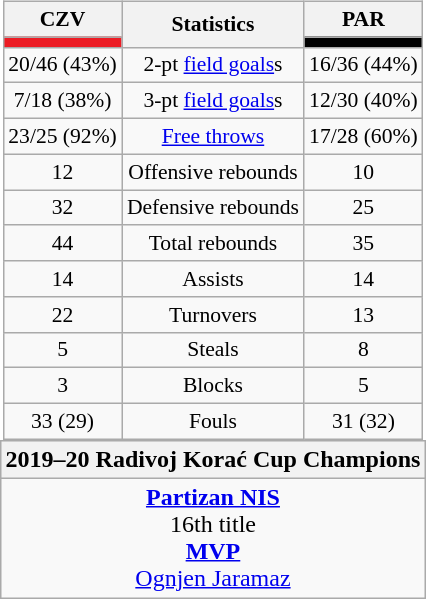<table style="width:100%;">
<tr>
<td valign=top align=right width=33%><br>













</td>
<td style="vertical-align:top; align:center; width:33%;"><br><table style="width:100%;">
<tr>
<td style="width=50%;"></td>
<td></td>
<td style="width=50%;"></td>
</tr>
</table>
<table class="wikitable" style="font-size:90%; text-align:center; margin:auto;" align=center>
<tr>
<th>CZV</th>
<th rowspan=2>Statistics</th>
<th>PAR</th>
</tr>
<tr>
<td style="background:#EC1C24;"></td>
<td style="background:#000000;"></td>
</tr>
<tr>
<td>20/46 (43%)</td>
<td>2-pt <a href='#'>field goals</a>s</td>
<td>16/36 (44%)</td>
</tr>
<tr>
<td>7/18 (38%)</td>
<td>3-pt <a href='#'>field goals</a>s</td>
<td>12/30 (40%)</td>
</tr>
<tr>
<td>23/25 (92%)</td>
<td><a href='#'>Free throws</a></td>
<td>17/28 (60%)</td>
</tr>
<tr>
<td>12</td>
<td>Offensive rebounds</td>
<td>10</td>
</tr>
<tr>
<td>32</td>
<td>Defensive rebounds</td>
<td>25</td>
</tr>
<tr>
<td>44</td>
<td>Total rebounds</td>
<td>35</td>
</tr>
<tr>
<td>14</td>
<td>Assists</td>
<td>14</td>
</tr>
<tr>
<td>22</td>
<td>Turnovers</td>
<td>13</td>
</tr>
<tr>
<td>5</td>
<td>Steals</td>
<td>8</td>
</tr>
<tr>
<td>3</td>
<td>Blocks</td>
<td>5</td>
</tr>
<tr>
<td>33 (29)</td>
<td>Fouls</td>
<td>31 (32)</td>
</tr>
</table>

<table class=wikitable style="text-align:center; margin:auto">
<tr>
<th>2019–20 Radivoj Korać Cup Champions</th>
</tr>
<tr>
<td><strong><a href='#'>Partizan NIS</a></strong><br>16th title<br><strong><a href='#'>MVP</a></strong><br> <a href='#'>Ognjen Jaramaz</a></td>
</tr>
</table>
</td>
<td style="vertical-align:top; align:left; width:33%;"><br>













</td>
</tr>
</table>
